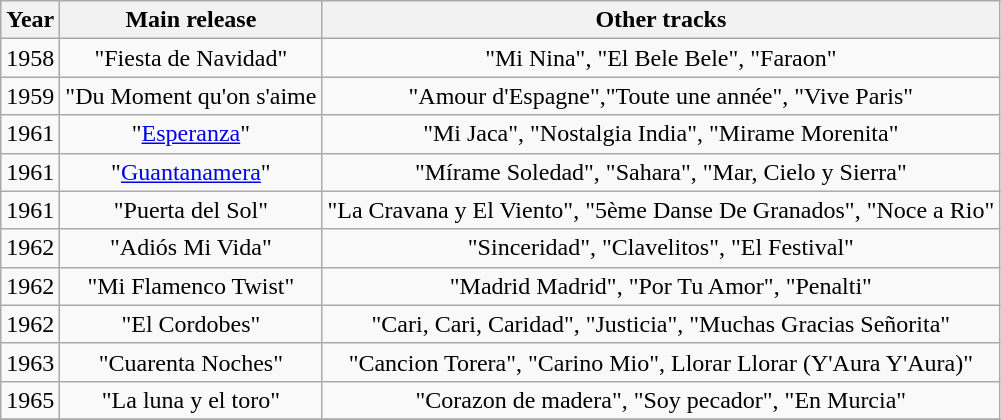<table class="wikitable plainrowheaders" style="text-align:center;">
<tr>
<th scope="col">Year</th>
<th scope="col">Main release</th>
<th scope="col">Other tracks</th>
</tr>
<tr>
<td>1958</td>
<td>"Fiesta de Navidad"</td>
<td>"Mi Nina", "El Bele Bele", "Faraon"</td>
</tr>
<tr>
<td>1959</td>
<td>"Du Moment qu'on s'aime</td>
<td>"Amour d'Espagne","Toute une année", "Vive Paris"</td>
</tr>
<tr>
<td>1961</td>
<td>"<a href='#'>Esperanza</a>"</td>
<td>"Mi Jaca", "Nostalgia India", "Mirame Morenita"</td>
</tr>
<tr>
<td>1961</td>
<td>"<a href='#'>Guantanamera</a>"</td>
<td>"Mírame Soledad", "Sahara", "Mar, Cielo y Sierra"</td>
</tr>
<tr>
<td>1961</td>
<td>"Puerta del Sol"</td>
<td>"La Cravana y El Viento", "5ème Danse De Granados", "Noce a Rio"</td>
</tr>
<tr>
<td>1962</td>
<td>"Adiós Mi Vida"</td>
<td>"Sinceridad", "Clavelitos", "El Festival"</td>
</tr>
<tr>
<td>1962</td>
<td>"Mi Flamenco Twist"</td>
<td>"Madrid Madrid", "Por Tu Amor", "Penalti"</td>
</tr>
<tr>
<td>1962</td>
<td>"El Cordobes"</td>
<td>"Cari, Cari, Caridad", "Justicia", "Muchas Gracias Señorita"</td>
</tr>
<tr>
<td>1963</td>
<td>"Cuarenta Noches"</td>
<td>"Cancion Torera", "Carino Mio", Llorar Llorar (Y'Aura Y'Aura)"</td>
</tr>
<tr>
<td>1965</td>
<td>"La luna y el toro"</td>
<td>"Corazon de madera", "Soy pecador", "En Murcia"</td>
</tr>
<tr>
</tr>
</table>
